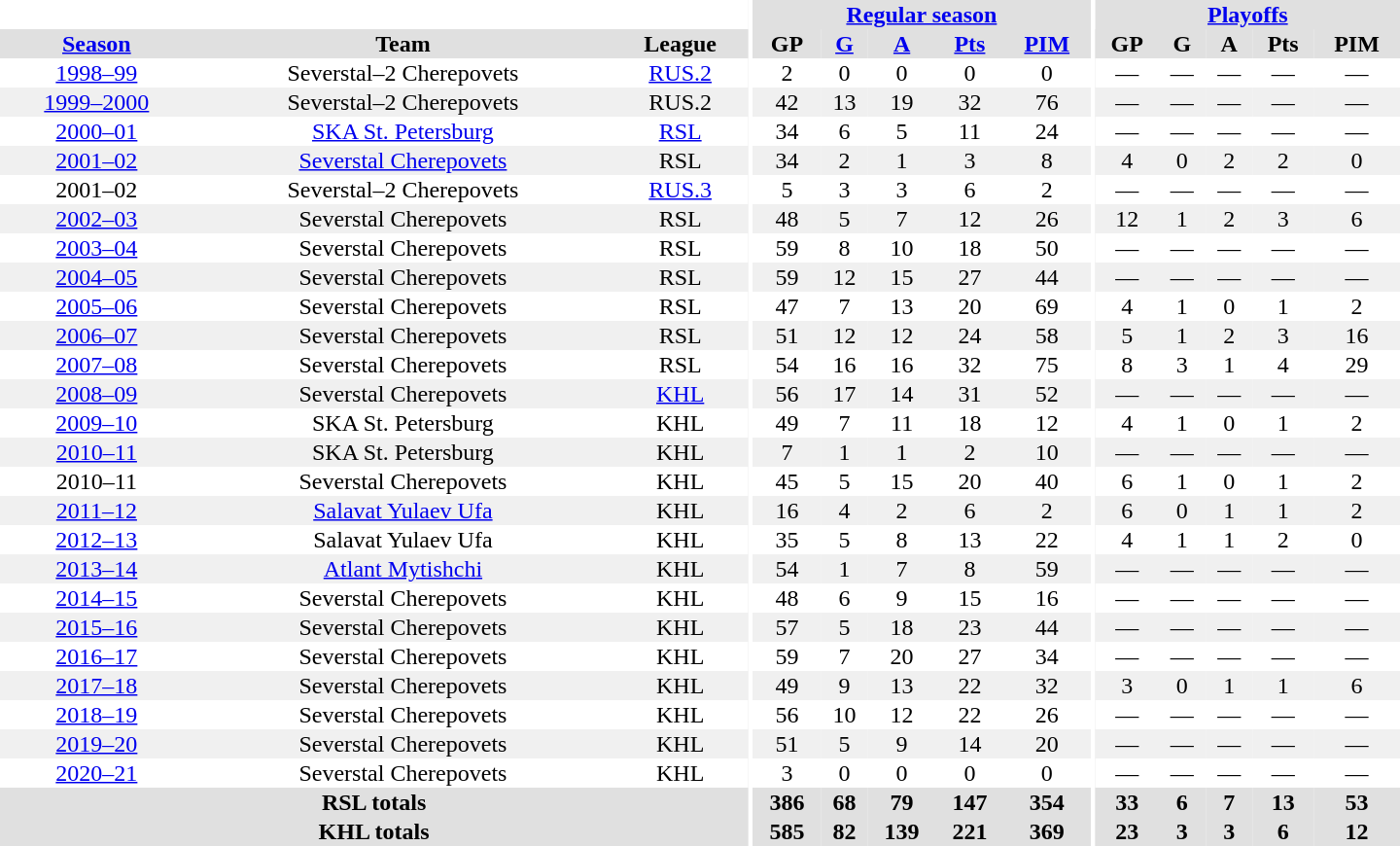<table border="0" cellpadding="1" cellspacing="0" style="text-align:center; width:60em">
<tr bgcolor="#e0e0e0">
<th colspan="3"  bgcolor="#ffffff"></th>
<th rowspan="99" bgcolor="#ffffff"></th>
<th colspan="5"><a href='#'>Regular season</a></th>
<th rowspan="99" bgcolor="#ffffff"></th>
<th colspan="5"><a href='#'>Playoffs</a></th>
</tr>
<tr bgcolor="#e0e0e0">
<th><a href='#'>Season</a></th>
<th>Team</th>
<th>League</th>
<th>GP</th>
<th><a href='#'>G</a></th>
<th><a href='#'>A</a></th>
<th><a href='#'>Pts</a></th>
<th><a href='#'>PIM</a></th>
<th>GP</th>
<th>G</th>
<th>A</th>
<th>Pts</th>
<th>PIM</th>
</tr>
<tr>
<td><a href='#'>1998–99</a></td>
<td>Severstal–2 Cherepovets</td>
<td><a href='#'>RUS.2</a></td>
<td>2</td>
<td>0</td>
<td>0</td>
<td>0</td>
<td>0</td>
<td>—</td>
<td>—</td>
<td>—</td>
<td>—</td>
<td>—</td>
</tr>
<tr bgcolor="#f0f0f0">
<td><a href='#'>1999–2000</a></td>
<td>Severstal–2 Cherepovets</td>
<td>RUS.2</td>
<td>42</td>
<td>13</td>
<td>19</td>
<td>32</td>
<td>76</td>
<td>—</td>
<td>—</td>
<td>—</td>
<td>—</td>
<td>—</td>
</tr>
<tr>
<td><a href='#'>2000–01</a></td>
<td><a href='#'>SKA St. Petersburg</a></td>
<td><a href='#'>RSL</a></td>
<td>34</td>
<td>6</td>
<td>5</td>
<td>11</td>
<td>24</td>
<td>—</td>
<td>—</td>
<td>—</td>
<td>—</td>
<td>—</td>
</tr>
<tr bgcolor="#f0f0f0">
<td><a href='#'>2001–02</a></td>
<td><a href='#'>Severstal Cherepovets</a></td>
<td>RSL</td>
<td>34</td>
<td>2</td>
<td>1</td>
<td>3</td>
<td>8</td>
<td>4</td>
<td>0</td>
<td>2</td>
<td>2</td>
<td>0</td>
</tr>
<tr>
<td>2001–02</td>
<td>Severstal–2 Cherepovets</td>
<td><a href='#'>RUS.3</a></td>
<td>5</td>
<td>3</td>
<td>3</td>
<td>6</td>
<td>2</td>
<td>—</td>
<td>—</td>
<td>—</td>
<td>—</td>
<td>—</td>
</tr>
<tr bgcolor="#f0f0f0">
<td><a href='#'>2002–03</a></td>
<td>Severstal Cherepovets</td>
<td>RSL</td>
<td>48</td>
<td>5</td>
<td>7</td>
<td>12</td>
<td>26</td>
<td>12</td>
<td>1</td>
<td>2</td>
<td>3</td>
<td>6</td>
</tr>
<tr>
<td><a href='#'>2003–04</a></td>
<td>Severstal Cherepovets</td>
<td>RSL</td>
<td>59</td>
<td>8</td>
<td>10</td>
<td>18</td>
<td>50</td>
<td>—</td>
<td>—</td>
<td>—</td>
<td>—</td>
<td>—</td>
</tr>
<tr bgcolor="#f0f0f0">
<td><a href='#'>2004–05</a></td>
<td>Severstal Cherepovets</td>
<td>RSL</td>
<td>59</td>
<td>12</td>
<td>15</td>
<td>27</td>
<td>44</td>
<td>—</td>
<td>—</td>
<td>—</td>
<td>—</td>
<td>—</td>
</tr>
<tr>
<td><a href='#'>2005–06</a></td>
<td>Severstal Cherepovets</td>
<td>RSL</td>
<td>47</td>
<td>7</td>
<td>13</td>
<td>20</td>
<td>69</td>
<td>4</td>
<td>1</td>
<td>0</td>
<td>1</td>
<td>2</td>
</tr>
<tr bgcolor="#f0f0f0">
<td><a href='#'>2006–07</a></td>
<td>Severstal Cherepovets</td>
<td>RSL</td>
<td>51</td>
<td>12</td>
<td>12</td>
<td>24</td>
<td>58</td>
<td>5</td>
<td>1</td>
<td>2</td>
<td>3</td>
<td>16</td>
</tr>
<tr>
<td><a href='#'>2007–08</a></td>
<td>Severstal Cherepovets</td>
<td>RSL</td>
<td>54</td>
<td>16</td>
<td>16</td>
<td>32</td>
<td>75</td>
<td>8</td>
<td>3</td>
<td>1</td>
<td>4</td>
<td>29</td>
</tr>
<tr bgcolor="#f0f0f0">
<td><a href='#'>2008–09</a></td>
<td>Severstal Cherepovets</td>
<td><a href='#'>KHL</a></td>
<td>56</td>
<td>17</td>
<td>14</td>
<td>31</td>
<td>52</td>
<td>—</td>
<td>—</td>
<td>—</td>
<td>—</td>
<td>—</td>
</tr>
<tr>
<td><a href='#'>2009–10</a></td>
<td>SKA St. Petersburg</td>
<td>KHL</td>
<td>49</td>
<td>7</td>
<td>11</td>
<td>18</td>
<td>12</td>
<td>4</td>
<td>1</td>
<td>0</td>
<td>1</td>
<td>2</td>
</tr>
<tr bgcolor="#f0f0f0">
<td><a href='#'>2010–11</a></td>
<td>SKA St. Petersburg</td>
<td>KHL</td>
<td>7</td>
<td>1</td>
<td>1</td>
<td>2</td>
<td>10</td>
<td>—</td>
<td>—</td>
<td>—</td>
<td>—</td>
<td>—</td>
</tr>
<tr>
<td>2010–11</td>
<td>Severstal Cherepovets</td>
<td>KHL</td>
<td>45</td>
<td>5</td>
<td>15</td>
<td>20</td>
<td>40</td>
<td>6</td>
<td>1</td>
<td>0</td>
<td>1</td>
<td>2</td>
</tr>
<tr bgcolor="#f0f0f0">
<td><a href='#'>2011–12</a></td>
<td><a href='#'>Salavat Yulaev Ufa</a></td>
<td>KHL</td>
<td>16</td>
<td>4</td>
<td>2</td>
<td>6</td>
<td>2</td>
<td>6</td>
<td>0</td>
<td>1</td>
<td>1</td>
<td>2</td>
</tr>
<tr>
<td><a href='#'>2012–13</a></td>
<td>Salavat Yulaev Ufa</td>
<td>KHL</td>
<td>35</td>
<td>5</td>
<td>8</td>
<td>13</td>
<td>22</td>
<td>4</td>
<td>1</td>
<td>1</td>
<td>2</td>
<td>0</td>
</tr>
<tr bgcolor="#f0f0f0">
<td><a href='#'>2013–14</a></td>
<td><a href='#'>Atlant Mytishchi</a></td>
<td>KHL</td>
<td>54</td>
<td>1</td>
<td>7</td>
<td>8</td>
<td>59</td>
<td>—</td>
<td>—</td>
<td>—</td>
<td>—</td>
<td>—</td>
</tr>
<tr>
<td><a href='#'>2014–15</a></td>
<td>Severstal Cherepovets</td>
<td>KHL</td>
<td>48</td>
<td>6</td>
<td>9</td>
<td>15</td>
<td>16</td>
<td>—</td>
<td>—</td>
<td>—</td>
<td>—</td>
<td>—</td>
</tr>
<tr bgcolor="#f0f0f0">
<td><a href='#'>2015–16</a></td>
<td>Severstal Cherepovets</td>
<td>KHL</td>
<td>57</td>
<td>5</td>
<td>18</td>
<td>23</td>
<td>44</td>
<td>—</td>
<td>—</td>
<td>—</td>
<td>—</td>
<td>—</td>
</tr>
<tr>
<td><a href='#'>2016–17</a></td>
<td>Severstal Cherepovets</td>
<td>KHL</td>
<td>59</td>
<td>7</td>
<td>20</td>
<td>27</td>
<td>34</td>
<td>—</td>
<td>—</td>
<td>—</td>
<td>—</td>
<td>—</td>
</tr>
<tr bgcolor="#f0f0f0">
<td><a href='#'>2017–18</a></td>
<td>Severstal Cherepovets</td>
<td>KHL</td>
<td>49</td>
<td>9</td>
<td>13</td>
<td>22</td>
<td>32</td>
<td>3</td>
<td>0</td>
<td>1</td>
<td>1</td>
<td>6</td>
</tr>
<tr>
<td><a href='#'>2018–19</a></td>
<td>Severstal Cherepovets</td>
<td>KHL</td>
<td>56</td>
<td>10</td>
<td>12</td>
<td>22</td>
<td>26</td>
<td>—</td>
<td>—</td>
<td>—</td>
<td>—</td>
<td>—</td>
</tr>
<tr bgcolor="#f0f0f0">
<td><a href='#'>2019–20</a></td>
<td>Severstal Cherepovets</td>
<td>KHL</td>
<td>51</td>
<td>5</td>
<td>9</td>
<td>14</td>
<td>20</td>
<td>—</td>
<td>—</td>
<td>—</td>
<td>—</td>
<td>—</td>
</tr>
<tr>
<td><a href='#'>2020–21</a></td>
<td>Severstal Cherepovets</td>
<td>KHL</td>
<td>3</td>
<td>0</td>
<td>0</td>
<td>0</td>
<td>0</td>
<td>—</td>
<td>—</td>
<td>—</td>
<td>—</td>
<td>—</td>
</tr>
<tr bgcolor="#e0e0e0">
<th colspan="3">RSL totals</th>
<th>386</th>
<th>68</th>
<th>79</th>
<th>147</th>
<th>354</th>
<th>33</th>
<th>6</th>
<th>7</th>
<th>13</th>
<th>53</th>
</tr>
<tr bgcolor="#e0e0e0">
<th colspan="3">KHL totals</th>
<th>585</th>
<th>82</th>
<th>139</th>
<th>221</th>
<th>369</th>
<th>23</th>
<th>3</th>
<th>3</th>
<th>6</th>
<th>12</th>
</tr>
</table>
